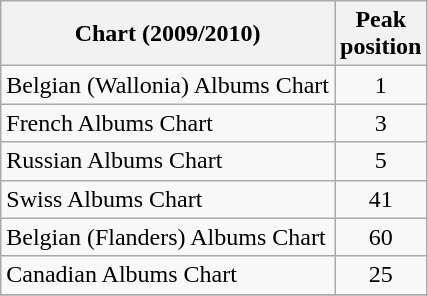<table class="wikitable sortable">
<tr>
<th align="left">Chart (2009/2010)</th>
<th align="center">Peak<br>position</th>
</tr>
<tr>
<td align="left">Belgian (Wallonia) Albums Chart</td>
<td align="center">1</td>
</tr>
<tr>
<td align="left">French Albums Chart</td>
<td align="center">3</td>
</tr>
<tr>
<td align="left">Russian Albums Chart</td>
<td align="center">5</td>
</tr>
<tr>
<td align="left">Swiss Albums Chart</td>
<td align="center">41</td>
</tr>
<tr>
<td align="left">Belgian (Flanders) Albums Chart</td>
<td align="center">60</td>
</tr>
<tr>
<td align="left">Canadian Albums Chart</td>
<td align="center">25</td>
</tr>
<tr>
</tr>
</table>
